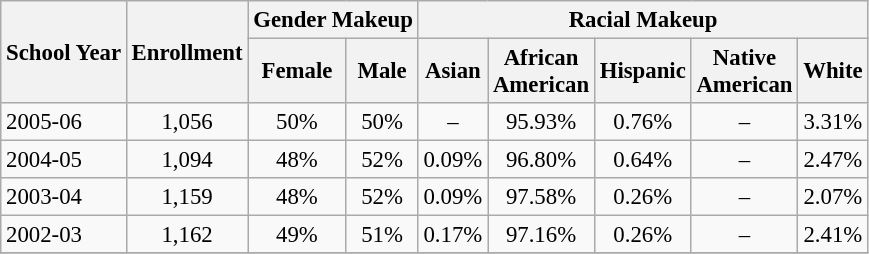<table class="wikitable" style="font-size: 95%;">
<tr>
<th rowspan="2">School Year</th>
<th rowspan="2">Enrollment</th>
<th colspan="2">Gender Makeup</th>
<th colspan="5">Racial Makeup</th>
</tr>
<tr>
<th>Female</th>
<th>Male</th>
<th>Asian</th>
<th>African <br>American</th>
<th>Hispanic</th>
<th>Native <br>American</th>
<th>White</th>
</tr>
<tr>
<td align="left">2005-06</td>
<td align="center">1,056</td>
<td align="center">50%</td>
<td align="center">50%</td>
<td align="center">–</td>
<td align="center">95.93%</td>
<td align="center">0.76%</td>
<td align="center">–</td>
<td align="center">3.31%</td>
</tr>
<tr>
<td align="left">2004-05</td>
<td align="center">1,094</td>
<td align="center">48%</td>
<td align="center">52%</td>
<td align="center">0.09%</td>
<td align="center">96.80%</td>
<td align="center">0.64%</td>
<td align="center">–</td>
<td align="center">2.47%</td>
</tr>
<tr>
<td align="left">2003-04</td>
<td align="center">1,159</td>
<td align="center">48%</td>
<td align="center">52%</td>
<td align="center">0.09%</td>
<td align="center">97.58%</td>
<td align="center">0.26%</td>
<td align="center">–</td>
<td align="center">2.07%</td>
</tr>
<tr>
<td align="left">2002-03</td>
<td align="center">1,162</td>
<td align="center">49%</td>
<td align="center">51%</td>
<td align="center">0.17%</td>
<td align="center">97.16%</td>
<td align="center">0.26%</td>
<td align="center">–</td>
<td align="center">2.41%</td>
</tr>
<tr>
</tr>
</table>
